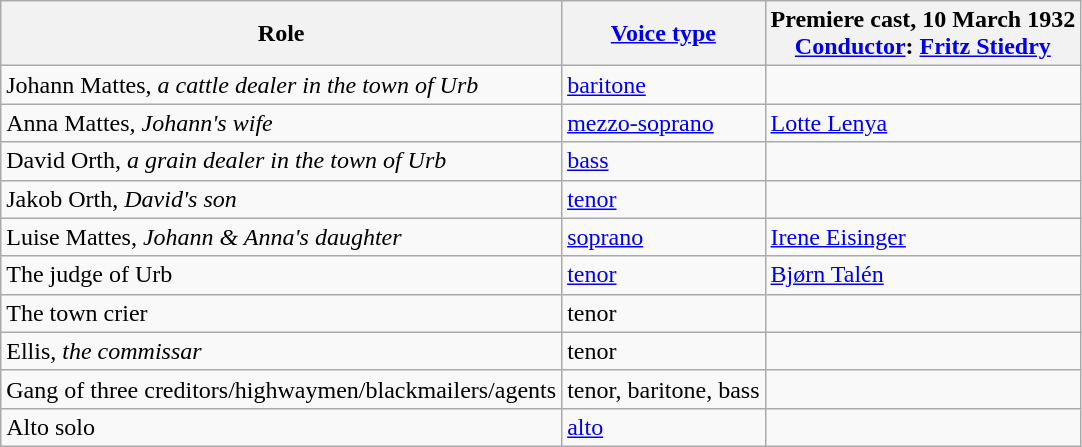<table class="wikitable">
<tr>
<th>Role</th>
<th><a href='#'>Voice type</a></th>
<th>Premiere cast, 10 March 1932<br><a href='#'>Conductor</a>: <a href='#'>Fritz Stiedry</a></th>
</tr>
<tr>
<td>Johann Mattes, <em>a cattle dealer in the town of Urb</em></td>
<td><a href='#'>baritone</a></td>
<td></td>
</tr>
<tr>
<td>Anna Mattes, <em>Johann's wife</em></td>
<td><a href='#'>mezzo-soprano</a></td>
<td><a href='#'>Lotte Lenya</a></td>
</tr>
<tr>
<td>David Orth, <em>a grain dealer in the town of Urb</em></td>
<td><a href='#'>bass</a></td>
<td></td>
</tr>
<tr>
<td>Jakob Orth, <em>David's son</em></td>
<td><a href='#'>tenor</a></td>
<td></td>
</tr>
<tr>
<td>Luise Mattes, <em>Johann & Anna's daughter</em></td>
<td><a href='#'>soprano</a></td>
<td><a href='#'>Irene Eisinger</a></td>
</tr>
<tr>
<td>The judge of Urb</td>
<td><a href='#'>tenor</a></td>
<td><a href='#'>Bjørn Talén</a></td>
</tr>
<tr>
<td>The town crier</td>
<td>tenor</td>
<td></td>
</tr>
<tr>
<td>Ellis, <em>the commissar</em></td>
<td>tenor</td>
<td></td>
</tr>
<tr>
<td>Gang of three creditors/highwaymen/blackmailers/agents</td>
<td>tenor, baritone, bass</td>
<td></td>
</tr>
<tr>
<td>Alto solo</td>
<td><a href='#'>alto</a></td>
<td></td>
</tr>
</table>
